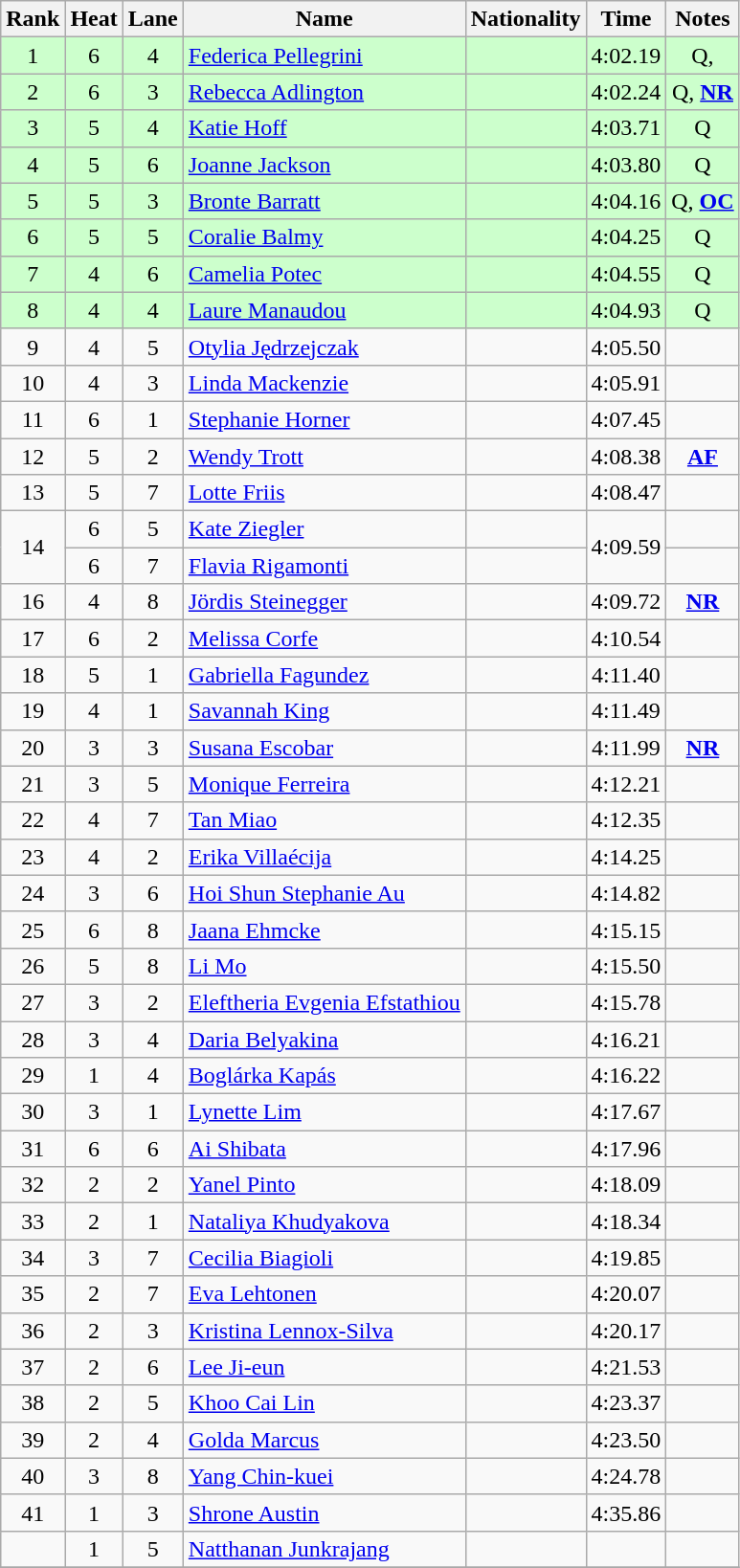<table class="wikitable sortable" style="text-align:center">
<tr>
<th>Rank</th>
<th>Heat</th>
<th>Lane</th>
<th>Name</th>
<th>Nationality</th>
<th>Time</th>
<th>Notes</th>
</tr>
<tr bgcolor=ccffcc>
<td>1</td>
<td>6</td>
<td>4</td>
<td align=left><a href='#'>Federica Pellegrini</a></td>
<td align=left></td>
<td>4:02.19</td>
<td>Q, </td>
</tr>
<tr bgcolor=ccffcc>
<td>2</td>
<td>6</td>
<td>3</td>
<td align=left><a href='#'>Rebecca Adlington</a></td>
<td align=left></td>
<td>4:02.24</td>
<td>Q, <strong><a href='#'>NR</a></strong></td>
</tr>
<tr bgcolor=ccffcc>
<td>3</td>
<td>5</td>
<td>4</td>
<td align=left><a href='#'>Katie Hoff</a></td>
<td align=left></td>
<td>4:03.71</td>
<td>Q</td>
</tr>
<tr bgcolor=ccffcc>
<td>4</td>
<td>5</td>
<td>6</td>
<td align=left><a href='#'>Joanne Jackson</a></td>
<td align=left></td>
<td>4:03.80</td>
<td>Q</td>
</tr>
<tr bgcolor=ccffcc>
<td>5</td>
<td>5</td>
<td>3</td>
<td align=left><a href='#'>Bronte Barratt</a></td>
<td align=left></td>
<td>4:04.16</td>
<td>Q, <strong><a href='#'>OC</a></strong></td>
</tr>
<tr bgcolor=ccffcc>
<td>6</td>
<td>5</td>
<td>5</td>
<td align=left><a href='#'>Coralie Balmy</a></td>
<td align=left></td>
<td>4:04.25</td>
<td>Q</td>
</tr>
<tr bgcolor=ccffcc>
<td>7</td>
<td>4</td>
<td>6</td>
<td align=left><a href='#'>Camelia Potec</a></td>
<td align=left></td>
<td>4:04.55</td>
<td>Q</td>
</tr>
<tr bgcolor=ccffcc>
<td>8</td>
<td>4</td>
<td>4</td>
<td align=left><a href='#'>Laure Manaudou</a></td>
<td align=left></td>
<td>4:04.93</td>
<td>Q</td>
</tr>
<tr>
<td>9</td>
<td>4</td>
<td>5</td>
<td align=left><a href='#'>Otylia Jędrzejczak</a></td>
<td align=left></td>
<td>4:05.50</td>
<td></td>
</tr>
<tr>
<td>10</td>
<td>4</td>
<td>3</td>
<td align=left><a href='#'>Linda Mackenzie</a></td>
<td align=left></td>
<td>4:05.91</td>
<td></td>
</tr>
<tr>
<td>11</td>
<td>6</td>
<td>1</td>
<td align=left><a href='#'>Stephanie Horner</a></td>
<td align=left></td>
<td>4:07.45</td>
<td></td>
</tr>
<tr>
<td>12</td>
<td>5</td>
<td>2</td>
<td align=left><a href='#'>Wendy Trott</a></td>
<td align=left></td>
<td>4:08.38</td>
<td><strong><a href='#'>AF</a></strong></td>
</tr>
<tr>
<td>13</td>
<td>5</td>
<td>7</td>
<td align=left><a href='#'>Lotte Friis</a></td>
<td align=left></td>
<td>4:08.47</td>
<td></td>
</tr>
<tr>
<td rowspan=2>14</td>
<td>6</td>
<td>5</td>
<td align=left><a href='#'>Kate Ziegler</a></td>
<td align=left></td>
<td rowspan=2>4:09.59</td>
<td></td>
</tr>
<tr>
<td>6</td>
<td>7</td>
<td align=left><a href='#'>Flavia Rigamonti</a></td>
<td align=left></td>
<td></td>
</tr>
<tr>
<td>16</td>
<td>4</td>
<td>8</td>
<td align=left><a href='#'>Jördis Steinegger</a></td>
<td align=left></td>
<td>4:09.72</td>
<td><strong><a href='#'>NR</a></strong></td>
</tr>
<tr>
<td>17</td>
<td>6</td>
<td>2</td>
<td align=left><a href='#'>Melissa Corfe</a></td>
<td align=left></td>
<td>4:10.54</td>
<td></td>
</tr>
<tr>
<td>18</td>
<td>5</td>
<td>1</td>
<td align=left><a href='#'>Gabriella Fagundez</a></td>
<td align=left></td>
<td>4:11.40</td>
<td></td>
</tr>
<tr>
<td>19</td>
<td>4</td>
<td>1</td>
<td align=left><a href='#'>Savannah King</a></td>
<td align=left></td>
<td>4:11.49</td>
<td></td>
</tr>
<tr>
<td>20</td>
<td>3</td>
<td>3</td>
<td align=left><a href='#'>Susana Escobar</a></td>
<td align=left></td>
<td>4:11.99</td>
<td><strong><a href='#'>NR</a></strong></td>
</tr>
<tr>
<td>21</td>
<td>3</td>
<td>5</td>
<td align=left><a href='#'>Monique Ferreira</a></td>
<td align=left></td>
<td>4:12.21</td>
<td></td>
</tr>
<tr>
<td>22</td>
<td>4</td>
<td>7</td>
<td align=left><a href='#'>Tan Miao</a></td>
<td align=left></td>
<td>4:12.35</td>
<td></td>
</tr>
<tr>
<td>23</td>
<td>4</td>
<td>2</td>
<td align=left><a href='#'>Erika Villaécija</a></td>
<td align=left></td>
<td>4:14.25</td>
<td></td>
</tr>
<tr>
<td>24</td>
<td>3</td>
<td>6</td>
<td align=left><a href='#'>Hoi Shun Stephanie Au</a></td>
<td align=left></td>
<td>4:14.82</td>
<td></td>
</tr>
<tr>
<td>25</td>
<td>6</td>
<td>8</td>
<td align=left><a href='#'>Jaana Ehmcke</a></td>
<td align=left></td>
<td>4:15.15</td>
<td></td>
</tr>
<tr>
<td>26</td>
<td>5</td>
<td>8</td>
<td align=left><a href='#'>Li Mo</a></td>
<td align=left></td>
<td>4:15.50</td>
<td></td>
</tr>
<tr>
<td>27</td>
<td>3</td>
<td>2</td>
<td align=left><a href='#'>Eleftheria Evgenia Efstathiou</a></td>
<td align=left></td>
<td>4:15.78</td>
<td></td>
</tr>
<tr>
<td>28</td>
<td>3</td>
<td>4</td>
<td align=left><a href='#'>Daria Belyakina</a></td>
<td align=left></td>
<td>4:16.21</td>
<td></td>
</tr>
<tr>
<td>29</td>
<td>1</td>
<td>4</td>
<td align=left><a href='#'>Boglárka Kapás</a></td>
<td align=left></td>
<td>4:16.22</td>
<td></td>
</tr>
<tr>
<td>30</td>
<td>3</td>
<td>1</td>
<td align=left><a href='#'>Lynette Lim</a></td>
<td align=left></td>
<td>4:17.67</td>
<td></td>
</tr>
<tr>
<td>31</td>
<td>6</td>
<td>6</td>
<td align=left><a href='#'>Ai Shibata</a></td>
<td align=left></td>
<td>4:17.96</td>
<td></td>
</tr>
<tr>
<td>32</td>
<td>2</td>
<td>2</td>
<td align=left><a href='#'>Yanel Pinto</a></td>
<td align=left></td>
<td>4:18.09</td>
<td></td>
</tr>
<tr>
<td>33</td>
<td>2</td>
<td>1</td>
<td align=left><a href='#'>Nataliya Khudyakova</a></td>
<td align=left></td>
<td>4:18.34</td>
<td></td>
</tr>
<tr>
<td>34</td>
<td>3</td>
<td>7</td>
<td align=left><a href='#'>Cecilia Biagioli</a></td>
<td align=left></td>
<td>4:19.85</td>
<td></td>
</tr>
<tr>
<td>35</td>
<td>2</td>
<td>7</td>
<td align=left><a href='#'>Eva Lehtonen</a></td>
<td align=left></td>
<td>4:20.07</td>
<td></td>
</tr>
<tr>
<td>36</td>
<td>2</td>
<td>3</td>
<td align=left><a href='#'>Kristina Lennox-Silva</a></td>
<td align=left></td>
<td>4:20.17</td>
<td></td>
</tr>
<tr>
<td>37</td>
<td>2</td>
<td>6</td>
<td align=left><a href='#'>Lee Ji-eun</a></td>
<td align=left></td>
<td>4:21.53</td>
<td></td>
</tr>
<tr>
<td>38</td>
<td>2</td>
<td>5</td>
<td align=left><a href='#'>Khoo Cai Lin</a></td>
<td align=left></td>
<td>4:23.37</td>
<td></td>
</tr>
<tr>
<td>39</td>
<td>2</td>
<td>4</td>
<td align=left><a href='#'>Golda Marcus</a></td>
<td align=left></td>
<td>4:23.50</td>
<td></td>
</tr>
<tr>
<td>40</td>
<td>3</td>
<td>8</td>
<td align=left><a href='#'>Yang Chin-kuei</a></td>
<td align=left></td>
<td>4:24.78</td>
<td></td>
</tr>
<tr>
<td>41</td>
<td>1</td>
<td>3</td>
<td align=left><a href='#'>Shrone Austin</a></td>
<td align=left></td>
<td>4:35.86</td>
<td></td>
</tr>
<tr>
<td></td>
<td>1</td>
<td>5</td>
<td align=left><a href='#'>Natthanan Junkrajang</a></td>
<td align=left></td>
<td></td>
<td></td>
</tr>
<tr>
</tr>
</table>
